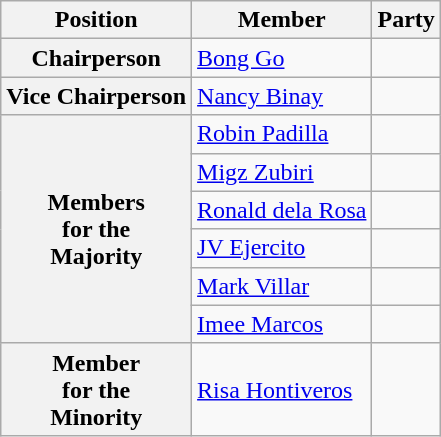<table class="wikitable">
<tr>
<th>Position</th>
<th>Member</th>
<th colspan="2">Party</th>
</tr>
<tr>
<th><strong>Chairperson</strong></th>
<td><a href='#'>Bong Go</a></td>
<td></td>
</tr>
<tr>
<th><strong>Vice Chairperson</strong></th>
<td><a href='#'>Nancy Binay</a></td>
<td></td>
</tr>
<tr>
<th rowspan="6"><strong>Members</strong><br><strong>for the</strong><br><strong>Majority</strong></th>
<td><a href='#'>Robin Padilla</a></td>
<td></td>
</tr>
<tr>
<td><a href='#'>Migz Zubiri</a></td>
<td></td>
</tr>
<tr>
<td><a href='#'>Ronald dela Rosa</a></td>
<td></td>
</tr>
<tr>
<td><a href='#'>JV Ejercito</a></td>
<td></td>
</tr>
<tr>
<td><a href='#'>Mark Villar</a></td>
<td></td>
</tr>
<tr>
<td><a href='#'>Imee Marcos</a></td>
<td></td>
</tr>
<tr>
<th><strong>Member</strong><br><strong>for the</strong><br><strong>Minority</strong></th>
<td><a href='#'>Risa Hontiveros</a></td>
<td></td>
</tr>
</table>
